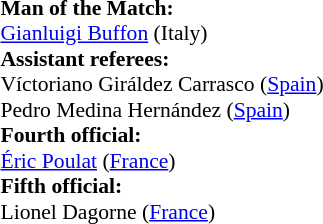<table width=50% style="font-size: 90%">
<tr>
<td><br><strong>Man of the Match:</strong>
<br><a href='#'>Gianluigi Buffon</a> (Italy)<br><strong>Assistant referees:</strong>
<br>Víctoriano Giráldez Carrasco (<a href='#'>Spain</a>)
<br>Pedro Medina Hernández (<a href='#'>Spain</a>)
<br><strong>Fourth official:</strong>
<br><a href='#'>Éric Poulat</a> (<a href='#'>France</a>)
<br><strong>Fifth official:</strong>
<br>Lionel Dagorne (<a href='#'>France</a>)</td>
</tr>
</table>
